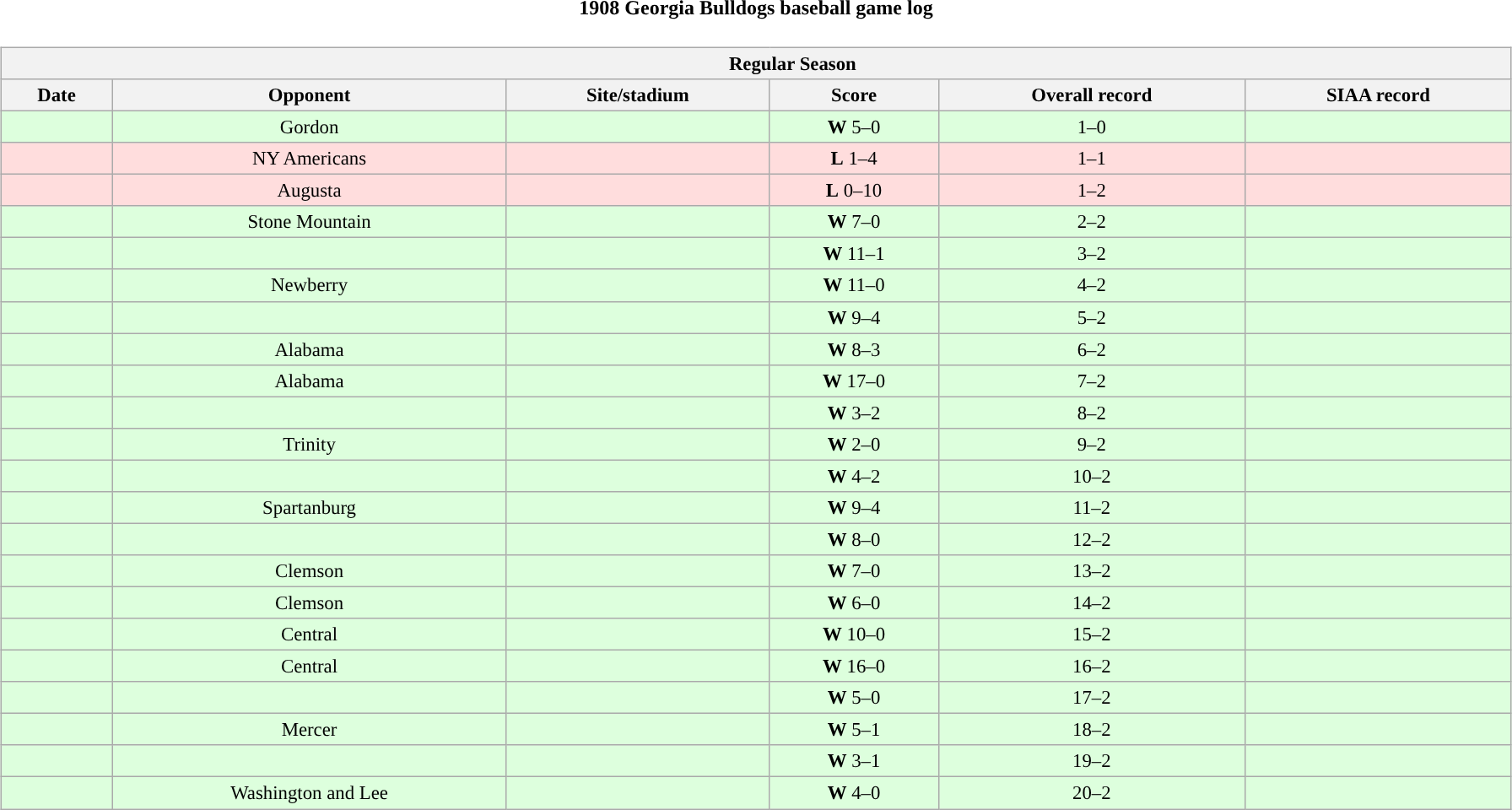<table class="toccolours" width=95% style="margin:1.5em auto; text-align:center;">
<tr>
<th colspan=2>1908 Georgia Bulldogs baseball game log</th>
</tr>
<tr valign="top">
<td><br><table class="wikitable collapsible collapsed" style="margin:auto; font-size:95%; width:100%">
<tr>
<th colspan=12 style="padding-left:4em;">Regular Season</th>
</tr>
<tr>
<th>Date</th>
<th>Opponent</th>
<th>Site/stadium</th>
<th>Score</th>
<th>Overall record</th>
<th>SIAA record</th>
</tr>
<tr bgcolor=ddffdd>
<td></td>
<td>Gordon</td>
<td></td>
<td><strong>W</strong> 5–0</td>
<td>1–0</td>
<td></td>
</tr>
<tr bgcolor=ffdddd>
<td></td>
<td>NY Americans</td>
<td></td>
<td><strong>L</strong> 1–4</td>
<td>1–1</td>
<td></td>
</tr>
<tr bgcolor=ffdddd>
<td></td>
<td>Augusta</td>
<td></td>
<td><strong>L</strong> 0–10</td>
<td>1–2</td>
<td></td>
</tr>
<tr bgcolor=ddffdd>
<td></td>
<td>Stone Mountain</td>
<td></td>
<td><strong>W</strong> 7–0</td>
<td>2–2</td>
<td></td>
</tr>
<tr bgcolor=ddffdd>
<td></td>
<td></td>
<td></td>
<td><strong>W</strong> 11–1</td>
<td>3–2</td>
<td></td>
</tr>
<tr bgcolor=ddffdd>
<td></td>
<td>Newberry</td>
<td></td>
<td><strong>W</strong> 11–0</td>
<td>4–2</td>
<td></td>
</tr>
<tr bgcolor=ddffdd>
<td></td>
<td></td>
<td></td>
<td><strong>W</strong> 9–4</td>
<td>5–2</td>
<td></td>
</tr>
<tr bgcolor=ddffdd>
<td></td>
<td>Alabama</td>
<td></td>
<td><strong>W</strong> 8–3</td>
<td>6–2</td>
<td></td>
</tr>
<tr bgcolor=ddffdd>
<td></td>
<td>Alabama</td>
<td></td>
<td><strong>W</strong> 17–0</td>
<td>7–2</td>
<td></td>
</tr>
<tr bgcolor=ddffdd>
<td></td>
<td></td>
<td></td>
<td><strong>W</strong> 3–2</td>
<td>8–2</td>
<td></td>
</tr>
<tr bgcolor=ddffdd>
<td></td>
<td>Trinity</td>
<td></td>
<td><strong>W</strong> 2–0</td>
<td>9–2</td>
<td></td>
</tr>
<tr bgcolor=ddffdd>
<td></td>
<td></td>
<td></td>
<td><strong>W</strong> 4–2</td>
<td>10–2</td>
<td></td>
</tr>
<tr bgcolor=ddffdd>
<td></td>
<td>Spartanburg</td>
<td></td>
<td><strong>W</strong> 9–4</td>
<td>11–2</td>
<td></td>
</tr>
<tr bgcolor=ddffdd>
<td></td>
<td></td>
<td></td>
<td><strong>W</strong> 8–0</td>
<td>12–2</td>
<td></td>
</tr>
<tr bgcolor=ddffdd>
<td></td>
<td>Clemson</td>
<td></td>
<td><strong>W</strong> 7–0</td>
<td>13–2</td>
<td></td>
</tr>
<tr bgcolor=ddffdd>
<td></td>
<td>Clemson</td>
<td></td>
<td><strong>W</strong> 6–0</td>
<td>14–2</td>
<td></td>
</tr>
<tr bgcolor=ddffdd>
<td></td>
<td>Central</td>
<td></td>
<td><strong>W</strong> 10–0</td>
<td>15–2</td>
<td></td>
</tr>
<tr bgcolor=ddffdd>
<td></td>
<td>Central</td>
<td></td>
<td><strong>W</strong> 16–0</td>
<td>16–2</td>
<td></td>
</tr>
<tr bgcolor=ddffdd>
<td></td>
<td></td>
<td></td>
<td><strong>W</strong> 5–0</td>
<td>17–2</td>
<td></td>
</tr>
<tr bgcolor=ddffdd>
<td></td>
<td>Mercer</td>
<td></td>
<td><strong>W</strong> 5–1</td>
<td>18–2</td>
<td></td>
</tr>
<tr bgcolor=ddffdd>
<td></td>
<td></td>
<td></td>
<td><strong>W</strong> 3–1</td>
<td>19–2</td>
<td></td>
</tr>
<tr bgcolor=ddffdd>
<td></td>
<td>Washington and Lee</td>
<td></td>
<td><strong>W</strong> 4–0</td>
<td>20–2</td>
<td></td>
</tr>
</table>
</td>
</tr>
</table>
